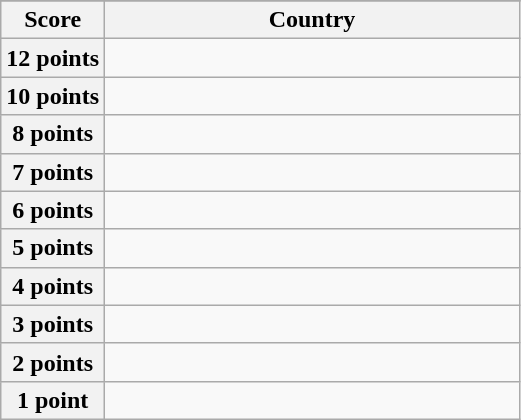<table class="wikitable">
<tr>
</tr>
<tr>
<th scope="col" width="20%">Score</th>
<th scope="col">Country</th>
</tr>
<tr>
<th scope="row">12 points</th>
<td></td>
</tr>
<tr>
<th scope="row">10 points</th>
<td></td>
</tr>
<tr>
<th scope="row">8 points</th>
<td></td>
</tr>
<tr>
<th scope="row">7 points</th>
<td></td>
</tr>
<tr>
<th scope="row">6 points</th>
<td></td>
</tr>
<tr>
<th scope="row">5 points</th>
<td></td>
</tr>
<tr>
<th scope="row">4 points</th>
<td></td>
</tr>
<tr>
<th scope="row">3 points</th>
<td></td>
</tr>
<tr>
<th scope="row">2 points</th>
<td></td>
</tr>
<tr>
<th scope="row">1 point</th>
<td></td>
</tr>
</table>
